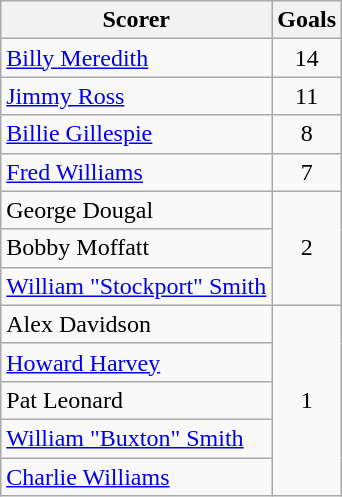<table class="wikitable">
<tr>
<th>Scorer</th>
<th>Goals</th>
</tr>
<tr>
<td> <a href='#'>Billy Meredith</a></td>
<td align=center>14</td>
</tr>
<tr>
<td> <a href='#'>Jimmy Ross</a></td>
<td align=center>11</td>
</tr>
<tr>
<td> <a href='#'>Billie Gillespie</a></td>
<td align=center>8</td>
</tr>
<tr>
<td> <a href='#'>Fred Williams</a></td>
<td align=center>7</td>
</tr>
<tr>
<td>George Dougal</td>
<td rowspan="3" align=center>2</td>
</tr>
<tr>
<td>Bobby Moffatt</td>
</tr>
<tr>
<td> <a href='#'>William "Stockport" Smith</a></td>
</tr>
<tr>
<td>Alex Davidson</td>
<td rowspan="5" align=center>1</td>
</tr>
<tr>
<td> <a href='#'>Howard Harvey</a></td>
</tr>
<tr>
<td>Pat Leonard</td>
</tr>
<tr>
<td> <a href='#'>William "Buxton" Smith</a></td>
</tr>
<tr>
<td> <a href='#'>Charlie Williams</a></td>
</tr>
</table>
